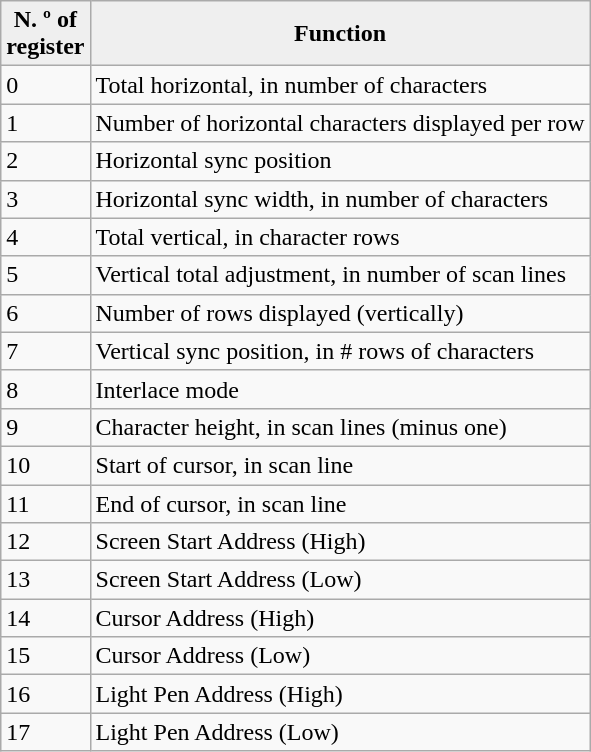<table class="wikitable">
<tr>
<th style="background:#efefef;">N. º of<br>register</th>
<th style="background:#efefef;">Function</th>
</tr>
<tr>
<td>0</td>
<td>Total horizontal, in number of characters</td>
</tr>
<tr>
<td>1</td>
<td>Number of horizontal characters displayed per row</td>
</tr>
<tr>
<td>2</td>
<td>Horizontal sync position</td>
</tr>
<tr>
<td>3</td>
<td>Horizontal sync width, in number of characters</td>
</tr>
<tr>
<td>4</td>
<td>Total vertical, in character rows</td>
</tr>
<tr>
<td>5</td>
<td>Vertical total adjustment, in number of scan lines</td>
</tr>
<tr>
<td>6</td>
<td>Number of rows displayed (vertically)</td>
</tr>
<tr>
<td>7</td>
<td>Vertical sync position, in # rows of characters</td>
</tr>
<tr>
<td>8</td>
<td>Interlace mode</td>
</tr>
<tr>
<td>9</td>
<td>Character height, in scan lines (minus one)</td>
</tr>
<tr>
<td>10</td>
<td>Start of cursor, in scan line</td>
</tr>
<tr>
<td>11</td>
<td>End of cursor, in scan line</td>
</tr>
<tr>
<td>12</td>
<td>Screen Start Address (High)</td>
</tr>
<tr>
<td>13</td>
<td>Screen Start Address (Low)</td>
</tr>
<tr>
<td>14</td>
<td>Cursor Address (High)</td>
</tr>
<tr>
<td>15</td>
<td>Cursor Address (Low)</td>
</tr>
<tr>
<td>16</td>
<td>Light Pen Address (High)</td>
</tr>
<tr>
<td>17</td>
<td>Light Pen Address (Low)</td>
</tr>
</table>
